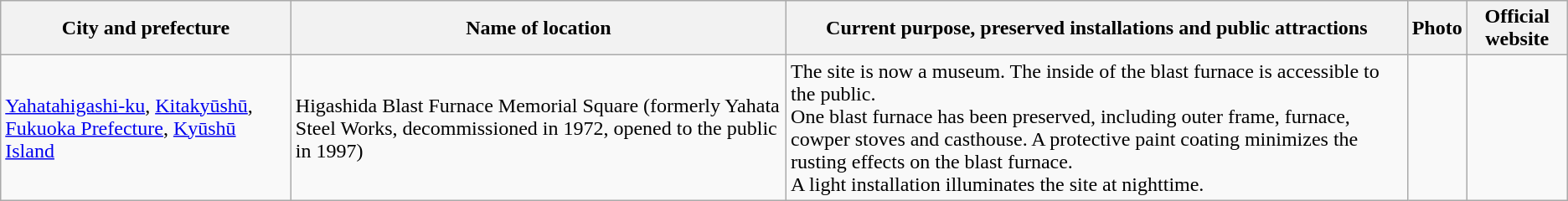<table class="wikitable">
<tr>
<th>City and prefecture</th>
<th>Name of location</th>
<th>Current purpose, preserved installations and public attractions</th>
<th>Photo</th>
<th>Official website</th>
</tr>
<tr>
<td><a href='#'>Yahatahigashi-ku</a>, <a href='#'>Kitakyūshū</a>, <a href='#'>Fukuoka Prefecture</a>, <a href='#'>Kyūshū Island</a></td>
<td>Higashida Blast Furnace Memorial Square (formerly Yahata Steel Works, decommissioned in 1972, opened to the public in 1997)</td>
<td>The site is now a museum. The inside of the blast furnace is accessible to the public.<br> One blast furnace has been preserved, including outer frame, furnace, cowper stoves and casthouse. A protective paint coating minimizes the rusting effects on the blast furnace.<br> A light installation illuminates the site at nighttime.</td>
<td></td>
<td></td>
</tr>
</table>
